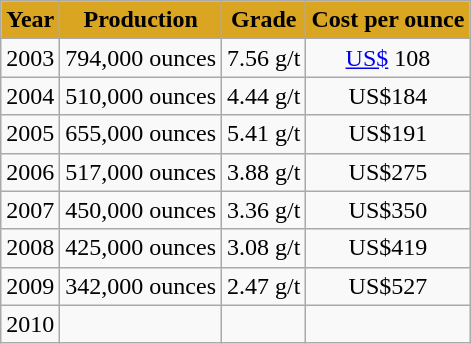<table class="wikitable">
<tr align="center" bgcolor="#DAA520">
<td><strong>Year</strong></td>
<td><strong>Production</strong></td>
<td><strong>Grade</strong></td>
<td><strong>Cost per ounce</strong></td>
</tr>
<tr align="center">
<td>2003</td>
<td>794,000 ounces</td>
<td>7.56 g/t</td>
<td><a href='#'>US$</a> 108</td>
</tr>
<tr align="center">
<td>2004</td>
<td>510,000 ounces</td>
<td>4.44 g/t</td>
<td>US$184</td>
</tr>
<tr align="center">
<td>2005</td>
<td>655,000 ounces</td>
<td>5.41 g/t</td>
<td>US$191</td>
</tr>
<tr align="center">
<td>2006</td>
<td>517,000 ounces</td>
<td>3.88 g/t</td>
<td>US$275</td>
</tr>
<tr align="center">
<td>2007</td>
<td>450,000 ounces</td>
<td>3.36 g/t</td>
<td>US$350</td>
</tr>
<tr align="center">
<td>2008</td>
<td>425,000 ounces</td>
<td>3.08 g/t</td>
<td>US$419</td>
</tr>
<tr align="center">
<td>2009</td>
<td>342,000 ounces</td>
<td>2.47 g/t</td>
<td>US$527</td>
</tr>
<tr align="center">
<td>2010</td>
<td></td>
<td></td>
<td></td>
</tr>
</table>
